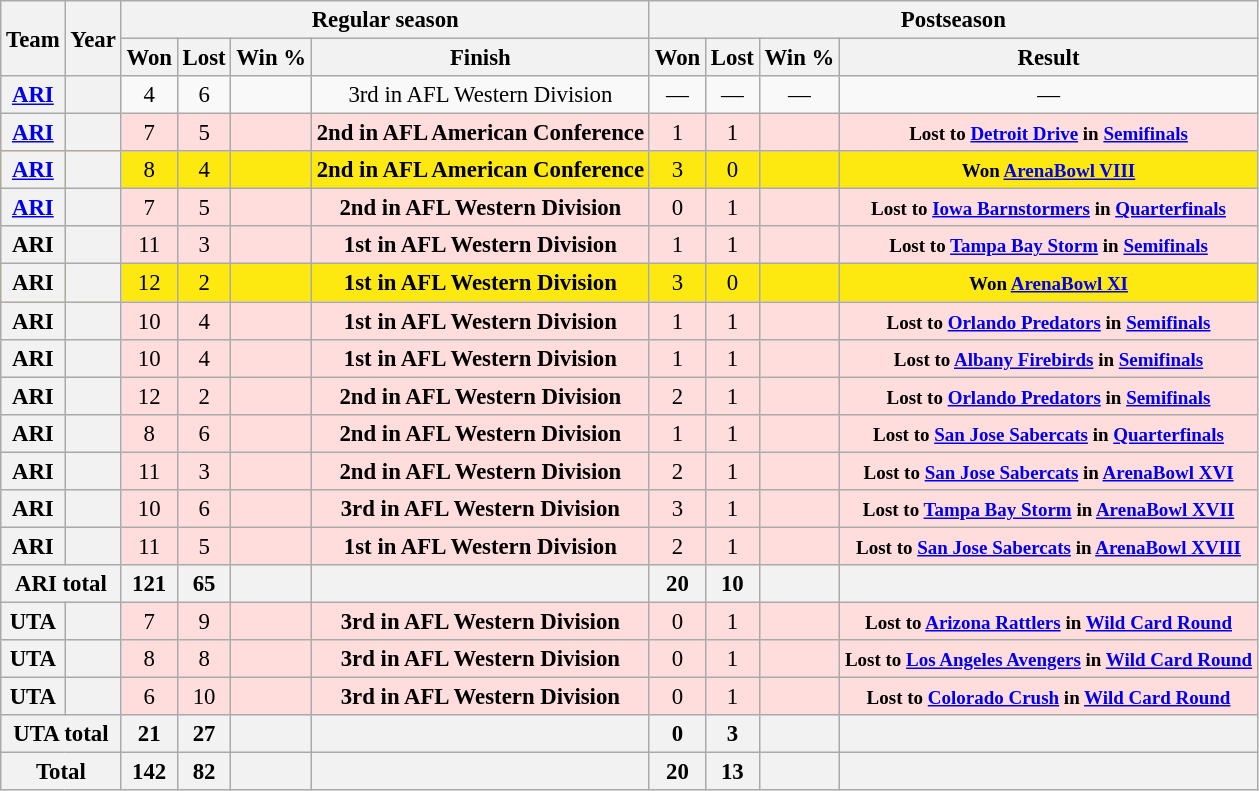<table class="wikitable" style="font-size: 95%; text-align:center;">
<tr>
<th rowspan=2>Team</th>
<th rowspan=2>Year</th>
<th colspan=4>Regular season</th>
<th colspan=4>Postseason</th>
</tr>
<tr>
<th>Won</th>
<th>Lost</th>
<th>Win %</th>
<th>Finish</th>
<th>Won</th>
<th>Lost</th>
<th>Win %</th>
<th>Result</th>
</tr>
<tr>
<th><a href='#'>ARI</a></th>
<th></th>
<td>4</td>
<td>6</td>
<td></td>
<td>3rd in AFL Western Division</td>
<td>—</td>
<td>—</td>
<td>—</td>
<td>—</td>
</tr>
<tr ! style="background:#fdd;">
<th><a href='#'>ARI</a></th>
<th></th>
<td>7</td>
<td>5</td>
<td></td>
<td><strong>2nd in AFL American Conference</strong></td>
<td>1</td>
<td>1</td>
<td></td>
<td><small><strong>Lost to <a href='#'>Detroit Drive</a> in <a href='#'>Semifinals</a></strong></small></td>
</tr>
<tr ! style="background:#FDE910">
<th><a href='#'>ARI</a></th>
<th></th>
<td>8</td>
<td>4</td>
<td></td>
<td><strong>2nd in AFL American Conference</strong></td>
<td>3</td>
<td>0</td>
<td></td>
<td><small><strong>Won <a href='#'>ArenaBowl VIII</a></strong></small></td>
</tr>
<tr ! style="background:#fdd;">
<th><a href='#'>ARI</a></th>
<th></th>
<td>7</td>
<td>5</td>
<td></td>
<td><strong>2nd in AFL Western Division</strong></td>
<td>0</td>
<td>1</td>
<td></td>
<td><small><strong>Lost to <a href='#'>Iowa Barnstormers</a> in <a href='#'>Quarterfinals</a></strong></small></td>
</tr>
<tr ! style="background:#fdd;">
<th>ARI</th>
<th></th>
<td>11</td>
<td>3</td>
<td></td>
<td><strong>1st in AFL Western Division</strong></td>
<td>1</td>
<td>1</td>
<td></td>
<td><small><strong>Lost to <a href='#'>Tampa Bay Storm</a> in <a href='#'>Semifinals</a></strong></small></td>
</tr>
<tr ! style="background:#FDE910">
<th>ARI</th>
<th></th>
<td>12</td>
<td>2</td>
<td></td>
<td><strong>1st in AFL Western Division</strong></td>
<td>3</td>
<td>0</td>
<td></td>
<td><small><strong>Won <a href='#'>ArenaBowl XI</a></strong></small></td>
</tr>
<tr ! style="background:#fdd;">
<th>ARI</th>
<th></th>
<td>10</td>
<td>4</td>
<td></td>
<td><strong>1st in AFL Western Division</strong></td>
<td>1</td>
<td>1</td>
<td></td>
<td><small><strong>Lost to <a href='#'>Orlando Predators</a> in <a href='#'>Semifinals</a></strong></small></td>
</tr>
<tr ! style="background:#fdd;">
<th>ARI</th>
<th></th>
<td>10</td>
<td>4</td>
<td></td>
<td><strong>1st in AFL Western Division</strong></td>
<td>1</td>
<td>1</td>
<td></td>
<td><small><strong>Lost to <a href='#'>Albany Firebirds</a> in <a href='#'>Semifinals</a></strong></small></td>
</tr>
<tr ! style="background:#fdd;">
<th>ARI</th>
<th></th>
<td>12</td>
<td>2</td>
<td></td>
<td><strong>2nd in AFL Western Division</strong></td>
<td>2</td>
<td>1</td>
<td></td>
<td><small><strong>Lost to <a href='#'>Orlando Predators</a> in <a href='#'>Semifinals</a></strong></small></td>
</tr>
<tr ! style="background:#fdd;">
<th>ARI</th>
<th></th>
<td>8</td>
<td>6</td>
<td></td>
<td><strong>2nd in AFL Western Division</strong></td>
<td>1</td>
<td>1</td>
<td></td>
<td><small><strong>Lost to <a href='#'>San Jose Sabercats</a> in <a href='#'>Quarterfinals</a></strong></small></td>
</tr>
<tr ! style="background:#fdd;">
<th>ARI</th>
<th></th>
<td>11</td>
<td>3</td>
<td></td>
<td><strong>2nd in AFL Western Division</strong></td>
<td>2</td>
<td>1</td>
<td></td>
<td><small><strong>Lost to <a href='#'>San Jose Sabercats</a> in <a href='#'>ArenaBowl XVI</a></strong></small></td>
</tr>
<tr ! style="background:#fdd;">
<th>ARI</th>
<th></th>
<td>10</td>
<td>6</td>
<td></td>
<td><strong>3rd in AFL Western Division</strong></td>
<td>3</td>
<td>1</td>
<td></td>
<td><small><strong>Lost to <a href='#'>Tampa Bay Storm</a> in <a href='#'>ArenaBowl XVII</a></strong></small></td>
</tr>
<tr ! style="background:#fdd;">
<th>ARI</th>
<th></th>
<td>11</td>
<td>5</td>
<td></td>
<td><strong>1st in AFL Western Division</strong></td>
<td>2</td>
<td>1</td>
<td></td>
<td><small><strong>Lost to <a href='#'>San Jose Sabercats</a> in <a href='#'>ArenaBowl XVIII</a></strong></small></td>
</tr>
<tr>
<th colspan=2>ARI total</th>
<th>121</th>
<th>65</th>
<th></th>
<th></th>
<th>20</th>
<th>10</th>
<th></th>
<th></th>
</tr>
<tr ! style="background:#fdd;">
<th>UTA</th>
<th></th>
<td>7</td>
<td>9</td>
<td></td>
<td><strong>3rd in AFL Western Division</strong></td>
<td>0</td>
<td>1</td>
<td></td>
<td><small><strong>Lost to <a href='#'>Arizona Rattlers</a> in <a href='#'>Wild Card Round</a></strong></small></td>
</tr>
<tr ! style="background:#fdd;">
<th>UTA</th>
<th></th>
<td>8</td>
<td>8</td>
<td></td>
<td><strong>3rd in AFL Western Division</strong></td>
<td>0</td>
<td>1</td>
<td></td>
<td><small><strong>Lost to <a href='#'>Los Angeles Avengers</a> in <a href='#'>Wild Card Round</a></strong></small></td>
</tr>
<tr ! style="background:#fdd;">
<th>UTA</th>
<th></th>
<td>6</td>
<td>10</td>
<td></td>
<td><strong>3rd in AFL Western Division</strong></td>
<td>0</td>
<td>1</td>
<td></td>
<td><small><strong>Lost to <a href='#'>Colorado Crush</a> in <a href='#'>Wild Card Round</a></strong></small></td>
</tr>
<tr>
<th colspan=2>UTA total</th>
<th>21</th>
<th>27</th>
<th></th>
<th></th>
<th>0</th>
<th>3</th>
<th></th>
<th></th>
</tr>
<tr>
<th colspan=2>Total</th>
<th>142</th>
<th>82</th>
<th></th>
<th></th>
<th>20</th>
<th>13</th>
<th></th>
<th></th>
</tr>
</table>
